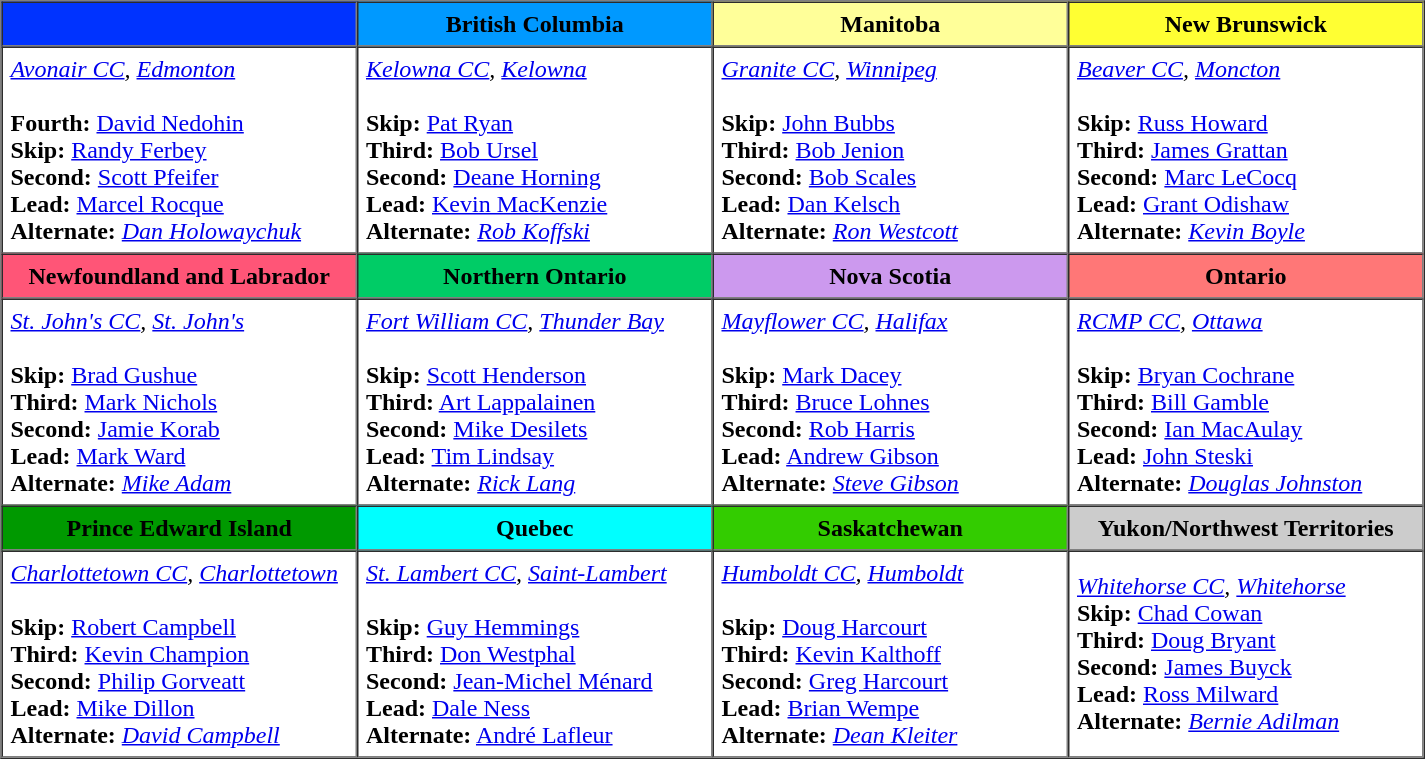<table border=1 cellpadding=5 cellspacing=0>
<tr>
<th bgcolor="#0033ff" width="225"></th>
<th bgcolor="#0099ff" width="225">British Columbia</th>
<th bgcolor="#ffff99" width="225">Manitoba</th>
<th bgcolor="#ffff33" width="225">New Brunswick</th>
</tr>
<tr align=center>
<td align=left><em><a href='#'>Avonair CC</a>, <a href='#'>Edmonton</a></em> <br><br><strong>Fourth:</strong> <a href='#'>David Nedohin</a> <br>
<strong>Skip:</strong> <a href='#'>Randy Ferbey</a> <br>
<strong>Second:</strong> <a href='#'>Scott Pfeifer</a> <br>
<strong>Lead:</strong> <a href='#'>Marcel Rocque</a> <br>
<strong>Alternate:</strong> <em><a href='#'>Dan Holowaychuk</a></em></td>
<td align=left><em><a href='#'>Kelowna CC</a>, <a href='#'>Kelowna</a></em> <br><br><strong>Skip:</strong> <a href='#'>Pat Ryan</a> <br>
<strong>Third:</strong> <a href='#'>Bob Ursel</a> <br>
<strong>Second:</strong> <a href='#'>Deane Horning</a> <br>
<strong>Lead:</strong> <a href='#'>Kevin MacKenzie</a> <br>
<strong>Alternate:</strong> <em><a href='#'>Rob Koffski</a></em></td>
<td align=left><em><a href='#'>Granite CC</a>, <a href='#'>Winnipeg</a></em> <br><br><strong>Skip:</strong> <a href='#'>John Bubbs</a> <br>
<strong>Third:</strong> <a href='#'>Bob Jenion</a> <br>
<strong>Second:</strong> <a href='#'>Bob Scales</a> <br>
<strong>Lead:</strong> <a href='#'>Dan Kelsch</a> <br>
<strong>Alternate:</strong> <em><a href='#'>Ron Westcott</a></em></td>
<td align=left><em><a href='#'>Beaver CC</a>, <a href='#'>Moncton</a></em> <br><br><strong>Skip:</strong> <a href='#'>Russ Howard</a> <br>
<strong>Third:</strong> <a href='#'>James Grattan</a> <br>
<strong>Second:</strong> <a href='#'>Marc LeCocq</a> <br>
<strong>Lead:</strong> <a href='#'>Grant Odishaw</a> <br>
<strong>Alternate:</strong> <em><a href='#'>Kevin Boyle</a></em></td>
</tr>
<tr border=1 cellpadding=5 cellspacing=0>
<th bgcolor="#ff5577" width="200">Newfoundland and Labrador</th>
<th bgcolor="#00CC66" width="200">Northern Ontario</th>
<th bgcolor="#cc99ee" width="200">Nova Scotia</th>
<th bgcolor="#ff7777" width="200">Ontario</th>
</tr>
<tr align=center>
<td align=left><em><a href='#'>St. John's CC</a>, <a href='#'>St. John's</a></em> <br><br><strong>Skip:</strong> <a href='#'>Brad Gushue</a> <br>
<strong>Third:</strong> <a href='#'>Mark Nichols</a> <br>
<strong>Second:</strong> <a href='#'>Jamie Korab</a> <br>
<strong>Lead:</strong> <a href='#'>Mark Ward</a> <br>
<strong>Alternate:</strong> <em><a href='#'>Mike Adam</a></em></td>
<td align=left><em><a href='#'>Fort William CC</a>, <a href='#'>Thunder Bay</a></em> <br><br><strong>Skip:</strong> <a href='#'>Scott Henderson</a> <br>
<strong>Third:</strong> <a href='#'>Art Lappalainen</a> <br>
<strong>Second:</strong> <a href='#'>Mike Desilets</a> <br>
<strong>Lead:</strong> <a href='#'>Tim Lindsay</a> <br>
<strong>Alternate:</strong> <em><a href='#'>Rick Lang</a></em></td>
<td align=left><em><a href='#'>Mayflower CC</a>, <a href='#'>Halifax</a></em> <br><br><strong>Skip:</strong> <a href='#'>Mark Dacey</a> <br>
<strong>Third:</strong> <a href='#'>Bruce Lohnes</a> <br>
<strong>Second:</strong> <a href='#'>Rob Harris</a> <br>
<strong>Lead:</strong> <a href='#'>Andrew Gibson</a> <br>
<strong>Alternate:</strong> <em><a href='#'>Steve Gibson</a></em></td>
<td align=left><em><a href='#'>RCMP CC</a>, <a href='#'>Ottawa</a></em> <br><br><strong>Skip:</strong> <a href='#'>Bryan Cochrane</a> <br>
<strong>Third:</strong> <a href='#'>Bill Gamble</a> <br>
<strong>Second:</strong> <a href='#'>Ian MacAulay</a> <br>
<strong>Lead:</strong> <a href='#'>John Steski</a> <br>
<strong>Alternate:</strong> <em><a href='#'>Douglas Johnston</a></em></td>
</tr>
<tr border=1 cellpadding=5 cellspacing=0>
<th bgcolor="#009900" width="200">Prince Edward Island</th>
<th bgcolor="#00ffff" width="200">Quebec</th>
<th bgcolor="#33cc00" width="200">Saskatchewan</th>
<th bgcolor="#cccccc" width="200">Yukon/Northwest Territories</th>
</tr>
<tr align=center>
<td align=left><em><a href='#'>Charlottetown CC</a>, <a href='#'>Charlottetown</a></em> <br><br><strong>Skip:</strong> <a href='#'>Robert Campbell</a> <br>
<strong>Third:</strong> <a href='#'>Kevin Champion</a> <br>
<strong>Second:</strong> <a href='#'>Philip Gorveatt</a> <br>
<strong>Lead:</strong> <a href='#'>Mike Dillon</a> <br>
<strong>Alternate:</strong> <em><a href='#'>David Campbell</a></em></td>
<td align=left><em><a href='#'>St. Lambert CC</a>, <a href='#'>Saint-Lambert</a></em> <br><br><strong>Skip:</strong> <a href='#'>Guy Hemmings</a> <br>
<strong>Third:</strong> <a href='#'>Don Westphal</a> <br>
<strong>Second:</strong> <a href='#'>Jean-Michel Ménard</a> <br>
<strong>Lead:</strong> <a href='#'>Dale Ness</a> <br>
<strong>Alternate:</strong> <a href='#'>André Lafleur</a></td>
<td align=left><em><a href='#'>Humboldt CC</a>, <a href='#'>Humboldt</a></em> <br><br><strong>Skip:</strong> <a href='#'>Doug Harcourt</a> <br>
<strong>Third:</strong> <a href='#'>Kevin Kalthoff</a> <br>
<strong>Second:</strong> <a href='#'>Greg Harcourt</a> <br>
<strong>Lead:</strong> <a href='#'>Brian Wempe</a> <br>
<strong>Alternate:</strong> <em><a href='#'>Dean Kleiter</a></em></td>
<td align=left><em><a href='#'>Whitehorse CC</a>, <a href='#'>Whitehorse</a></em><br><strong>Skip:</strong> <a href='#'>Chad Cowan</a> <br>
<strong>Third:</strong> <a href='#'>Doug Bryant</a> <br>
<strong>Second:</strong> <a href='#'>James Buyck</a> <br>
<strong>Lead:</strong> <a href='#'>Ross Milward</a> <br>
<strong>Alternate:</strong> <em><a href='#'>Bernie Adilman</a></em></td>
</tr>
</table>
